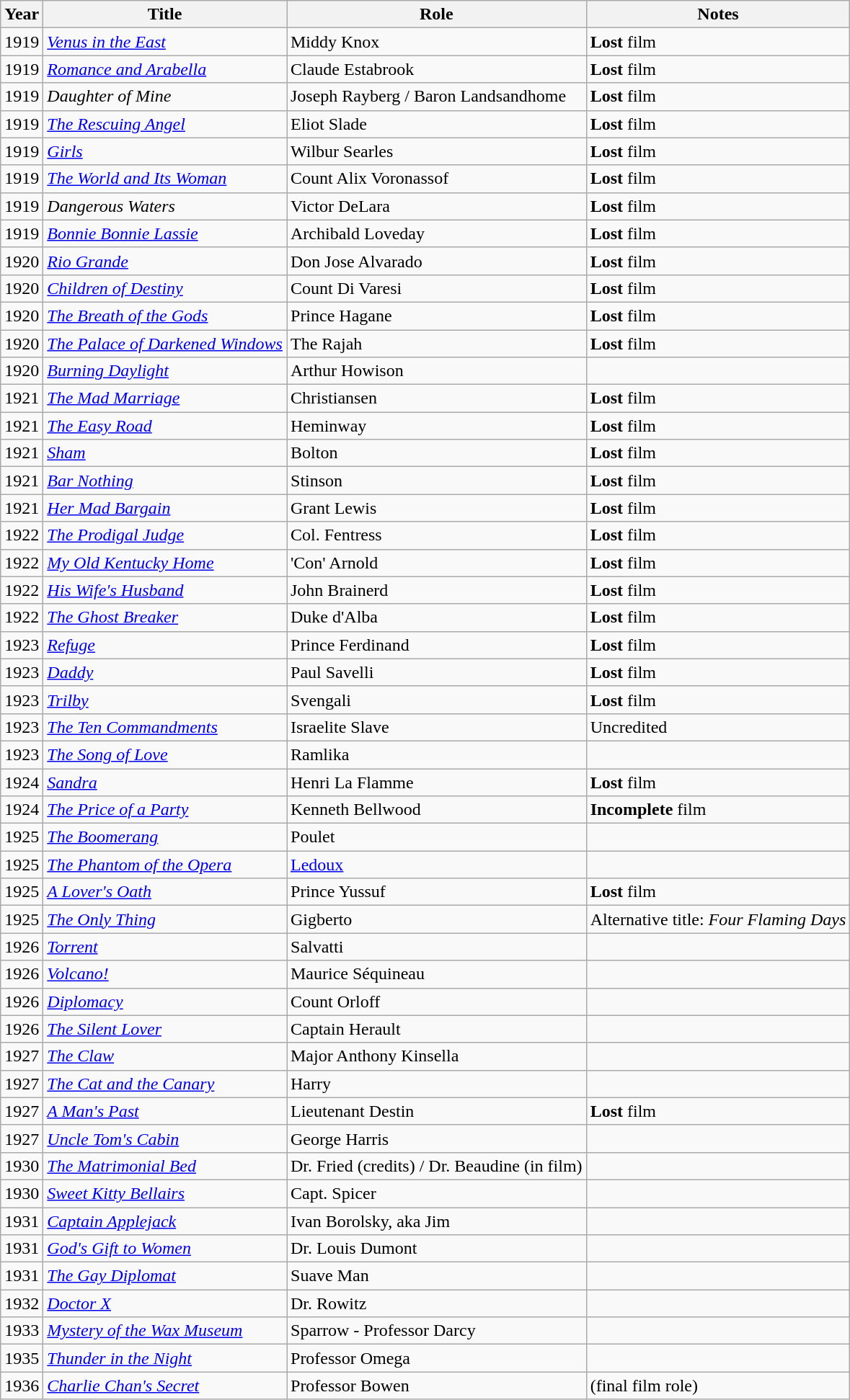<table class="wikitable sortable">
<tr>
<th>Year</th>
<th>Title</th>
<th>Role</th>
<th class="unsortable">Notes</th>
</tr>
<tr>
<td>1919</td>
<td><em><a href='#'>Venus in the East</a></em></td>
<td>Middy Knox</td>
<td><strong>Lost</strong> film</td>
</tr>
<tr>
<td>1919</td>
<td><em><a href='#'>Romance and Arabella</a></em></td>
<td>Claude Estabrook</td>
<td><strong>Lost</strong> film</td>
</tr>
<tr>
<td>1919</td>
<td><em>Daughter of Mine</em></td>
<td>Joseph Rayberg / Baron Landsandhome</td>
<td><strong>Lost</strong> film</td>
</tr>
<tr>
<td>1919</td>
<td><em><a href='#'>The Rescuing Angel</a></em></td>
<td>Eliot Slade</td>
<td><strong>Lost</strong> film</td>
</tr>
<tr>
<td>1919</td>
<td><em><a href='#'>Girls</a></em></td>
<td>Wilbur Searles</td>
<td><strong>Lost</strong> film</td>
</tr>
<tr>
<td>1919</td>
<td><em><a href='#'>The World and Its Woman</a></em></td>
<td>Count Alix Voronassof</td>
<td><strong>Lost</strong> film</td>
</tr>
<tr>
<td>1919</td>
<td><em>Dangerous Waters</em></td>
<td>Victor DeLara</td>
<td><strong>Lost</strong> film</td>
</tr>
<tr>
<td>1919</td>
<td><em><a href='#'>Bonnie Bonnie Lassie</a></em></td>
<td>Archibald Loveday</td>
<td><strong>Lost</strong> film</td>
</tr>
<tr>
<td>1920</td>
<td><em><a href='#'>Rio Grande</a></em></td>
<td>Don Jose Alvarado</td>
<td><strong>Lost</strong> film</td>
</tr>
<tr>
<td>1920</td>
<td><em><a href='#'>Children of Destiny</a></em></td>
<td>Count Di Varesi</td>
<td><strong>Lost</strong> film</td>
</tr>
<tr>
<td>1920</td>
<td><em><a href='#'>The Breath of the Gods</a></em></td>
<td>Prince Hagane</td>
<td><strong>Lost</strong> film</td>
</tr>
<tr>
<td>1920</td>
<td><em><a href='#'>The Palace of Darkened Windows</a></em></td>
<td>The Rajah</td>
<td><strong>Lost</strong> film</td>
</tr>
<tr>
<td>1920</td>
<td><em><a href='#'>Burning Daylight</a></em></td>
<td>Arthur Howison</td>
<td></td>
</tr>
<tr>
<td>1921</td>
<td><em><a href='#'>The Mad Marriage</a></em></td>
<td>Christiansen</td>
<td><strong>Lost</strong> film</td>
</tr>
<tr>
<td>1921</td>
<td><em><a href='#'>The Easy Road</a></em></td>
<td>Heminway</td>
<td><strong>Lost</strong> film</td>
</tr>
<tr>
<td>1921</td>
<td><em><a href='#'>Sham</a></em></td>
<td>Bolton</td>
<td><strong>Lost</strong> film</td>
</tr>
<tr>
<td>1921</td>
<td><em><a href='#'>Bar Nothing</a></em></td>
<td>Stinson</td>
<td><strong>Lost</strong> film</td>
</tr>
<tr>
<td>1921</td>
<td><em><a href='#'>Her Mad Bargain</a></em></td>
<td>Grant Lewis</td>
<td><strong>Lost</strong> film</td>
</tr>
<tr>
<td>1922</td>
<td><em><a href='#'>The Prodigal Judge</a></em></td>
<td>Col. Fentress</td>
<td><strong>Lost</strong> film</td>
</tr>
<tr>
<td>1922</td>
<td><em><a href='#'>My Old Kentucky Home</a></em></td>
<td>'Con' Arnold</td>
<td><strong>Lost</strong> film</td>
</tr>
<tr>
<td>1922</td>
<td><em><a href='#'>His Wife's Husband</a></em></td>
<td>John Brainerd</td>
<td><strong>Lost</strong> film</td>
</tr>
<tr>
<td>1922</td>
<td><em><a href='#'>The Ghost Breaker</a></em></td>
<td>Duke d'Alba</td>
<td><strong>Lost</strong> film</td>
</tr>
<tr>
<td>1923</td>
<td><em><a href='#'>Refuge</a></em></td>
<td>Prince Ferdinand</td>
<td><strong>Lost</strong> film</td>
</tr>
<tr>
<td>1923</td>
<td><em><a href='#'>Daddy</a></em></td>
<td>Paul Savelli</td>
<td><strong>Lost</strong> film</td>
</tr>
<tr>
<td>1923</td>
<td><em><a href='#'>Trilby</a></em></td>
<td>Svengali</td>
<td><strong>Lost</strong> film</td>
</tr>
<tr>
<td>1923</td>
<td><em><a href='#'>The Ten Commandments</a></em></td>
<td>Israelite Slave</td>
<td>Uncredited</td>
</tr>
<tr>
<td>1923</td>
<td><em><a href='#'>The Song of Love</a></em></td>
<td>Ramlika</td>
<td></td>
</tr>
<tr>
<td>1924</td>
<td><em><a href='#'>Sandra</a></em></td>
<td>Henri La Flamme</td>
<td><strong>Lost</strong> film</td>
</tr>
<tr>
<td>1924</td>
<td><em><a href='#'>The Price of a Party</a></em></td>
<td>Kenneth Bellwood</td>
<td><strong>Incomplete</strong> film</td>
</tr>
<tr>
<td>1925</td>
<td><em><a href='#'>The Boomerang</a></em></td>
<td>Poulet</td>
<td></td>
</tr>
<tr>
<td>1925</td>
<td><em><a href='#'>The Phantom of the Opera</a></em></td>
<td><a href='#'>Ledoux</a></td>
<td></td>
</tr>
<tr>
<td>1925</td>
<td><em><a href='#'>A Lover's Oath</a></em></td>
<td>Prince Yussuf</td>
<td><strong>Lost</strong> film</td>
</tr>
<tr>
<td>1925</td>
<td><em><a href='#'>The Only Thing</a></em></td>
<td>Gigberto</td>
<td>Alternative title: <em>Four Flaming Days</em></td>
</tr>
<tr>
<td>1926</td>
<td><em><a href='#'>Torrent</a></em></td>
<td>Salvatti</td>
<td></td>
</tr>
<tr>
<td>1926</td>
<td><em><a href='#'>Volcano!</a></em></td>
<td>Maurice Séquineau</td>
<td></td>
</tr>
<tr>
<td>1926</td>
<td><em><a href='#'>Diplomacy</a></em></td>
<td>Count Orloff</td>
<td></td>
</tr>
<tr>
<td>1926</td>
<td><em><a href='#'>The Silent Lover</a></em></td>
<td>Captain Herault</td>
<td></td>
</tr>
<tr>
<td>1927</td>
<td><em><a href='#'>The Claw</a></em></td>
<td>Major Anthony Kinsella</td>
<td></td>
</tr>
<tr>
<td>1927</td>
<td><em><a href='#'>The Cat and the Canary</a></em></td>
<td>Harry</td>
<td></td>
</tr>
<tr>
<td>1927</td>
<td><em><a href='#'>A Man's Past</a></em></td>
<td>Lieutenant Destin</td>
<td><strong>Lost</strong> film</td>
</tr>
<tr>
<td>1927</td>
<td><em><a href='#'>Uncle Tom's Cabin</a></em></td>
<td>George Harris</td>
<td></td>
</tr>
<tr>
<td>1930</td>
<td><em><a href='#'>The Matrimonial Bed</a></em></td>
<td>Dr. Fried (credits) / Dr. Beaudine (in film)</td>
<td></td>
</tr>
<tr>
<td>1930</td>
<td><em><a href='#'>Sweet Kitty Bellairs</a></em></td>
<td>Capt. Spicer</td>
<td></td>
</tr>
<tr>
<td>1931</td>
<td><em><a href='#'>Captain Applejack</a></em></td>
<td>Ivan Borolsky, aka Jim</td>
<td></td>
</tr>
<tr>
<td>1931</td>
<td><em><a href='#'>God's Gift to Women</a></em></td>
<td>Dr. Louis Dumont</td>
<td></td>
</tr>
<tr>
<td>1931</td>
<td><em><a href='#'>The Gay Diplomat</a></em></td>
<td>Suave Man</td>
<td></td>
</tr>
<tr>
<td>1932</td>
<td><em><a href='#'>Doctor X</a></em></td>
<td>Dr. Rowitz</td>
<td></td>
</tr>
<tr>
<td>1933</td>
<td><em><a href='#'>Mystery of the Wax Museum</a></em></td>
<td>Sparrow - Professor Darcy</td>
<td></td>
</tr>
<tr>
<td>1935</td>
<td><em><a href='#'>Thunder in the Night</a></em></td>
<td>Professor Omega</td>
<td></td>
</tr>
<tr>
<td>1936</td>
<td><em><a href='#'>Charlie Chan's Secret</a></em></td>
<td>Professor Bowen</td>
<td>(final film role)</td>
</tr>
</table>
